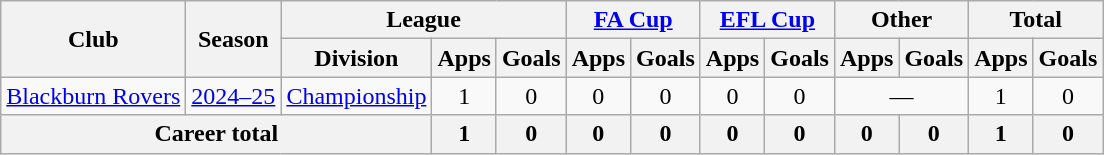<table class="wikitable" style="text-align: center;">
<tr>
<th rowspan="2">Club</th>
<th rowspan="2">Season</th>
<th colspan="3">League</th>
<th colspan="2"><a href='#'>FA Cup</a></th>
<th colspan="2"><a href='#'>EFL Cup</a></th>
<th colspan="2">Other</th>
<th colspan="2">Total</th>
</tr>
<tr>
<th>Division</th>
<th>Apps</th>
<th>Goals</th>
<th>Apps</th>
<th>Goals</th>
<th>Apps</th>
<th>Goals</th>
<th>Apps</th>
<th>Goals</th>
<th>Apps</th>
<th>Goals</th>
</tr>
<tr>
<td><a href='#'>Blackburn Rovers</a></td>
<td><a href='#'>2024–25</a></td>
<td><a href='#'>Championship</a></td>
<td>1</td>
<td>0</td>
<td>0</td>
<td>0</td>
<td>0</td>
<td>0</td>
<td colspan=2>—</td>
<td>1</td>
<td>0</td>
</tr>
<tr>
<th colspan="3">Career total</th>
<th>1</th>
<th>0</th>
<th>0</th>
<th>0</th>
<th>0</th>
<th>0</th>
<th>0</th>
<th>0</th>
<th>1</th>
<th>0</th>
</tr>
</table>
